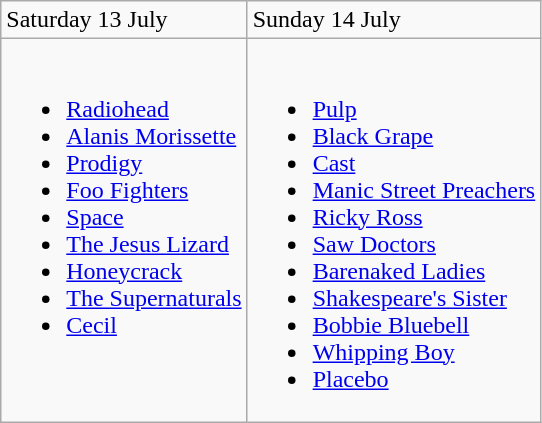<table class="wikitable">
<tr>
<td>Saturday 13 July</td>
<td>Sunday 14 July</td>
</tr>
<tr valign="top">
<td><br><ul><li><a href='#'>Radiohead</a></li><li><a href='#'>Alanis Morissette</a></li><li><a href='#'>Prodigy</a></li><li><a href='#'>Foo Fighters</a></li><li><a href='#'>Space</a></li><li><a href='#'>The Jesus Lizard</a></li><li><a href='#'>Honeycrack</a></li><li><a href='#'>The Supernaturals</a></li><li><a href='#'>Cecil</a></li></ul></td>
<td><br><ul><li><a href='#'>Pulp</a></li><li><a href='#'>Black Grape</a></li><li><a href='#'>Cast</a></li><li><a href='#'>Manic Street Preachers</a></li><li><a href='#'>Ricky Ross</a></li><li><a href='#'>Saw Doctors</a></li><li><a href='#'>Barenaked Ladies</a></li><li><a href='#'>Shakespeare's Sister</a></li><li><a href='#'>Bobbie Bluebell</a></li><li><a href='#'>Whipping Boy</a></li><li><a href='#'>Placebo</a></li></ul></td>
</tr>
</table>
